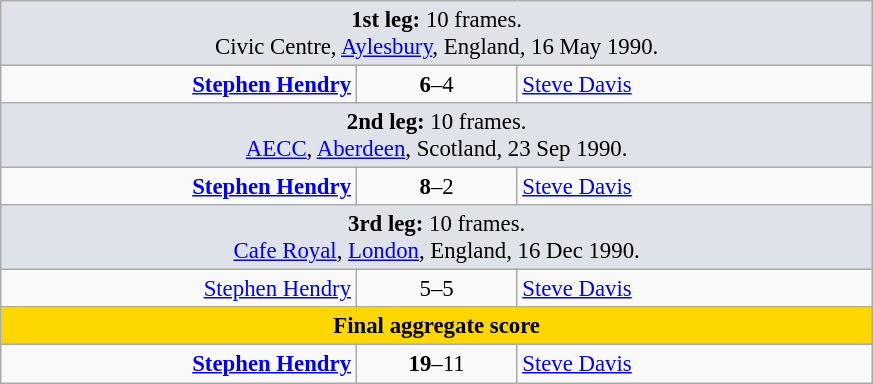<table class="wikitable" style="font-size: 95%">
<tr>
<td colspan="3" align="center"  bgcolor="#dfe2e9"><strong>1st leg:</strong> 10 frames.<br>Civic Centre, <a href='#'>Aylesbury</a>, England, 16 May 1990.</td>
</tr>
<tr>
<td width="230" align="right"><strong><a href='#'>Stephen Hendry</a></strong> <br></td>
<td width="100" align="center"><strong>6</strong>–4</td>
<td width="230"><a href='#'>Steve Davis</a> <br></td>
</tr>
<tr>
<td colspan="3" align="center" bgcolor="#dfe2e9"><strong>2nd leg:</strong> 10 frames.<br><a href='#'>AECC</a>, <a href='#'>Aberdeen</a>, Scotland, 23 Sep 1990.</td>
</tr>
<tr>
<td width="230" align="right"><strong><a href='#'>Stephen Hendry</a></strong> <br></td>
<td width="100" align="center"><strong>8</strong>–2</td>
<td width="230"><a href='#'>Steve Davis</a> <br></td>
</tr>
<tr>
<td colspan="3" align="center" bgcolor="#dfe2e9"><strong>3rd leg:</strong> 10 frames.<br><a href='#'>Cafe Royal</a>, <a href='#'>London</a>, England, 16 Dec 1990.</td>
</tr>
<tr>
<td width="230" align="right"><a href='#'>Stephen Hendry</a> <br></td>
<td width="100" align="center">5–5</td>
<td width="230"><a href='#'>Steve Davis</a> <br></td>
</tr>
<tr>
<td colspan="3" align="center" bgcolor="#ffd700"><strong>Final aggregate score</strong></td>
</tr>
<tr>
<td width="230" align="right"><strong><a href='#'>Stephen Hendry</a></strong> <br></td>
<td width="100" align="center"><strong>19</strong>–11</td>
<td width="230"><a href='#'>Steve Davis</a> <br></td>
</tr>
</table>
